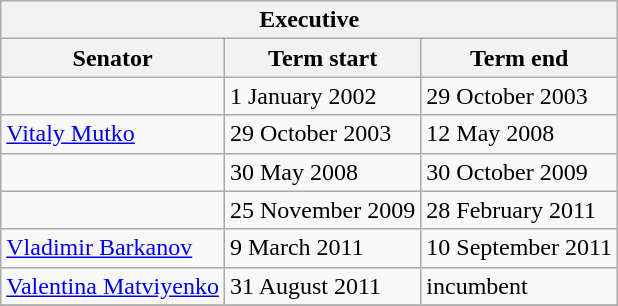<table class="wikitable sortable">
<tr>
<th colspan=3>Executive</th>
</tr>
<tr>
<th>Senator</th>
<th>Term start</th>
<th>Term end</th>
</tr>
<tr>
<td></td>
<td>1 January 2002</td>
<td>29 October 2003</td>
</tr>
<tr>
<td><a href='#'>Vitaly Mutko</a></td>
<td>29 October 2003</td>
<td>12 May 2008</td>
</tr>
<tr>
<td></td>
<td>30 May 2008</td>
<td>30 October 2009</td>
</tr>
<tr>
<td></td>
<td>25 November 2009</td>
<td>28 February 2011</td>
</tr>
<tr>
<td><a href='#'>Vladimir Barkanov</a></td>
<td>9 March 2011</td>
<td>10 September 2011</td>
</tr>
<tr>
<td><a href='#'>Valentina Matviyenko</a></td>
<td>31 August 2011</td>
<td>incumbent</td>
</tr>
<tr>
</tr>
</table>
